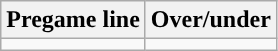<table class="wikitable">
<tr align="center">
<th>Pregame line</th>
<th>Over/under</th>
</tr>
<tr align="center">
<td></td>
<td></td>
</tr>
</table>
